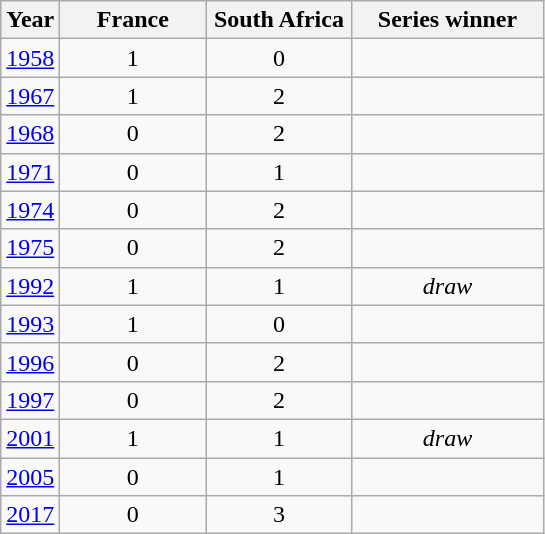<table class="wikitable">
<tr>
<th>Year</th>
<th width="90">France</th>
<th width="90">South Africa</th>
<th width="120">Series winner</th>
</tr>
<tr>
<td align=center> <a href='#'>1958</a></td>
<td align="center">1</td>
<td align="center">0</td>
<td></td>
</tr>
<tr>
<td align=center> <a href='#'>1967</a></td>
<td align="center">1</td>
<td align="center">2</td>
<td></td>
</tr>
<tr>
<td align=center> <a href='#'>1968</a></td>
<td align="center">0</td>
<td align="center">2</td>
<td></td>
</tr>
<tr>
<td align=center> <a href='#'>1971</a></td>
<td align="center">0</td>
<td align="center">1</td>
<td></td>
</tr>
<tr>
<td align=center> <a href='#'>1974</a></td>
<td align="center">0</td>
<td align="center">2</td>
<td></td>
</tr>
<tr>
<td align=center> <a href='#'>1975</a></td>
<td align="center">0</td>
<td align="center">2</td>
<td></td>
</tr>
<tr>
<td align=center> <a href='#'>1992</a></td>
<td align="center">1</td>
<td align="center">1</td>
<td align=center><em>draw</em></td>
</tr>
<tr>
<td align=center> <a href='#'>1993</a></td>
<td align="center">1</td>
<td align="center">0</td>
<td></td>
</tr>
<tr>
<td align=center> <a href='#'>1996</a></td>
<td align="center">0</td>
<td align="center">2</td>
<td></td>
</tr>
<tr>
<td align=center> <a href='#'>1997</a></td>
<td align="center">0</td>
<td align="center">2</td>
<td></td>
</tr>
<tr>
<td align=center> <a href='#'>2001</a></td>
<td align="center">1</td>
<td align="center">1</td>
<td align=center><em>draw</em></td>
</tr>
<tr>
<td align=center> <a href='#'>2005</a></td>
<td align="center">0</td>
<td align="center">1</td>
<td></td>
</tr>
<tr>
<td align=center> <a href='#'>2017</a></td>
<td align="center">0</td>
<td align="center">3</td>
<td></td>
</tr>
</table>
